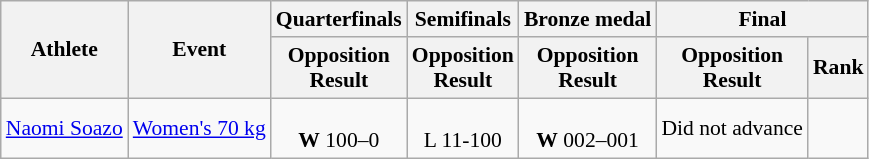<table class=wikitable style="font-size:90%">
<tr>
<th rowspan="2">Athlete</th>
<th rowspan="2">Event</th>
<th>Quarterfinals</th>
<th>Semifinals</th>
<th>Bronze medal</th>
<th colspan="2">Final</th>
</tr>
<tr>
<th>Opposition<br>Result</th>
<th>Opposition<br>Result</th>
<th>Opposition<br>Result</th>
<th>Opposition<br>Result</th>
<th>Rank</th>
</tr>
<tr>
<td><a href='#'>Naomi Soazo</a></td>
<td><a href='#'>Women's 70 kg</a></td>
<td align=center><br><strong>W</strong> 100–0</td>
<td align=center><br>L 11-100</td>
<td align=center><br><strong>W</strong> 002–001</td>
<td align=center>Did not advance</td>
<td align=center></td>
</tr>
</table>
